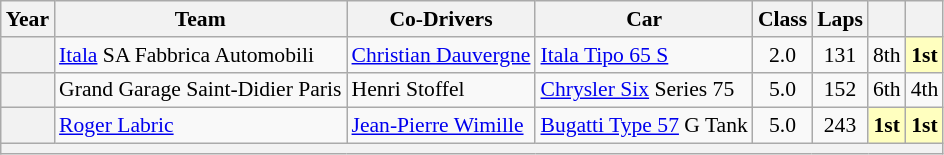<table class="wikitable" style="text-align:center; font-size:90%">
<tr>
<th>Year</th>
<th>Team</th>
<th>Co-Drivers</th>
<th>Car</th>
<th>Class</th>
<th>Laps</th>
<th></th>
<th></th>
</tr>
<tr>
<th></th>
<td align=left nowrap> <a href='#'>Itala</a> SA Fabbrica Automobili</td>
<td align=left nowrap> <a href='#'>Christian Dauvergne</a></td>
<td align=left nowrap><a href='#'>Itala Tipo 65 S</a></td>
<td>2.0</td>
<td>131</td>
<td>8th</td>
<td style="background:#ffffbf;"><strong>1st</strong></td>
</tr>
<tr>
<th></th>
<td align=left nowrap> Grand Garage Saint-Didier Paris</td>
<td align=left nowrap> Henri Stoffel</td>
<td align=left nowrap><a href='#'>Chrysler Six</a> Series 75</td>
<td>5.0</td>
<td>152</td>
<td>6th</td>
<td>4th</td>
</tr>
<tr>
<th></th>
<td align=left nowrap> <a href='#'>Roger Labric</a></td>
<td align=left nowrap> <a href='#'>Jean-Pierre Wimille</a></td>
<td align=left nowrap><a href='#'>Bugatti Type 57</a> G Tank</td>
<td>5.0</td>
<td>243</td>
<td style="background:#ffffbf;"><strong>1st</strong></td>
<td style="background:#ffffbf;"><strong>1st</strong></td>
</tr>
<tr>
<th colspan="8"></th>
</tr>
</table>
